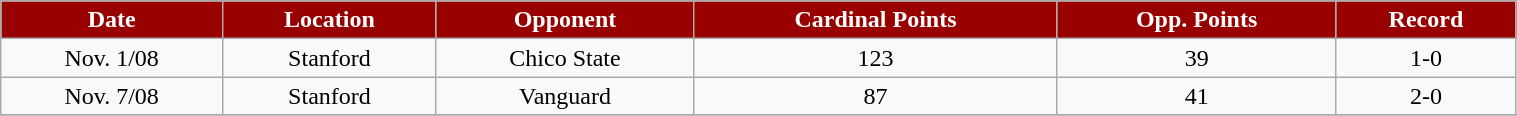<table class="wikitable" width="80%">
<tr align="center">
<th style="background:#990000;color:#FFFFFF;">Date</th>
<th style="background:#990000;color:#FFFFFF;">Location</th>
<th style="background:#990000;color:#FFFFFF;">Opponent</th>
<th style="background:#990000;color:#FFFFFF;">Cardinal Points</th>
<th style="background:#990000;color:#FFFFFF;">Opp. Points</th>
<th style="background:#990000;color:#FFFFFF;">Record</th>
</tr>
<tr align="center" bgcolor="">
<td>Nov. 1/08</td>
<td>Stanford</td>
<td>Chico State</td>
<td>123</td>
<td>39</td>
<td>1-0</td>
</tr>
<tr align="center" bgcolor="">
<td>Nov. 7/08</td>
<td>Stanford</td>
<td>Vanguard</td>
<td>87</td>
<td>41</td>
<td>2-0</td>
</tr>
<tr align="center" bgcolor="">
</tr>
</table>
